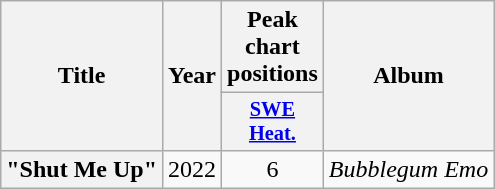<table class="wikitable plainrowheaders" style="text-align:center;">
<tr>
<th scope="col" rowspan="2">Title</th>
<th scope="col" rowspan="2">Year</th>
<th scope="col" colspan="1">Peak chart positions</th>
<th scope="col" rowspan="2">Album</th>
</tr>
<tr>
<th scope="col" style="width:3em;font-size:85%;"><a href='#'>SWE<br>Heat.</a><br></th>
</tr>
<tr>
<th scope="row">"Shut Me Up"</th>
<td>2022</td>
<td>6</td>
<td><em>Bubblegum Emo</em></td>
</tr>
</table>
